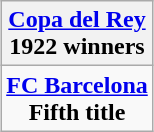<table class="wikitable" style="text-align: center; margin: 0 auto;">
<tr>
<th><a href='#'>Copa del Rey</a><br>1922 winners</th>
</tr>
<tr>
<td><strong><a href='#'>FC Barcelona</a></strong><br><strong>Fifth title</strong></td>
</tr>
</table>
